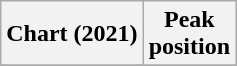<table class="wikitable sortable plainrowheaders" style="text-align:center">
<tr>
<th scope="col">Chart (2021)</th>
<th scope="col">Peak<br> position</th>
</tr>
<tr>
</tr>
</table>
